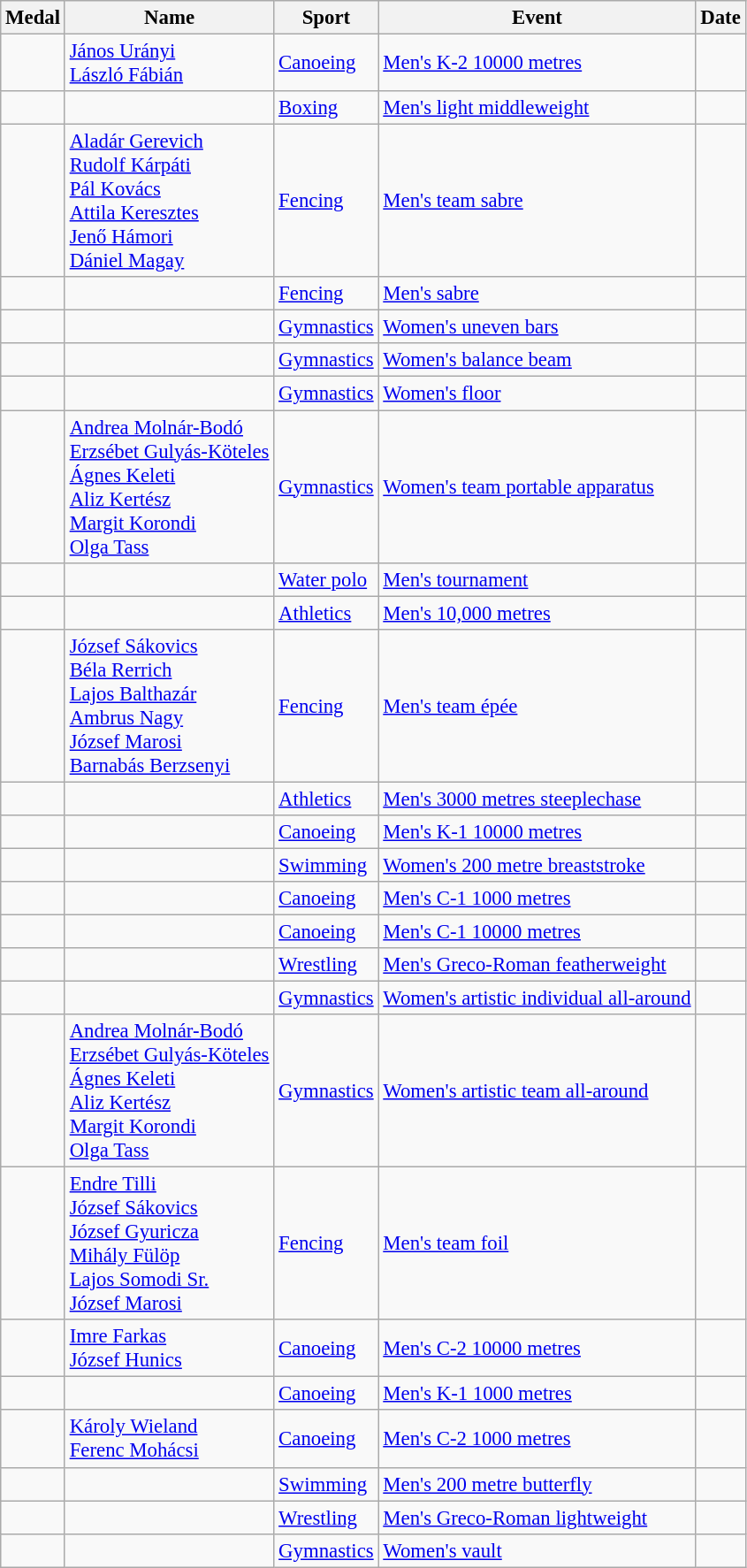<table class="wikitable sortable"  style="font-size:95%">
<tr>
<th>Medal</th>
<th>Name</th>
<th>Sport</th>
<th>Event</th>
<th>Date</th>
</tr>
<tr>
<td></td>
<td><a href='#'>János Urányi</a><br><a href='#'>László Fábián</a></td>
<td><a href='#'>Canoeing</a></td>
<td><a href='#'>Men's K-2 10000 metres</a></td>
<td></td>
</tr>
<tr>
<td></td>
<td></td>
<td><a href='#'>Boxing</a></td>
<td><a href='#'>Men's light middleweight</a></td>
<td></td>
</tr>
<tr>
<td></td>
<td><a href='#'>Aladár Gerevich</a><br><a href='#'>Rudolf Kárpáti</a><br><a href='#'>Pál Kovács</a><br><a href='#'>Attila Keresztes</a><br><a href='#'>Jenő Hámori</a><br><a href='#'>Dániel Magay</a></td>
<td><a href='#'>Fencing</a></td>
<td><a href='#'>Men's team sabre</a></td>
<td></td>
</tr>
<tr>
<td></td>
<td></td>
<td><a href='#'>Fencing</a></td>
<td><a href='#'>Men's sabre</a></td>
<td></td>
</tr>
<tr>
<td></td>
<td></td>
<td><a href='#'>Gymnastics</a></td>
<td><a href='#'>Women's uneven bars</a></td>
<td></td>
</tr>
<tr>
<td></td>
<td></td>
<td><a href='#'>Gymnastics</a></td>
<td><a href='#'>Women's balance beam</a></td>
<td></td>
</tr>
<tr>
<td></td>
<td></td>
<td><a href='#'>Gymnastics</a></td>
<td><a href='#'>Women's floor</a></td>
<td></td>
</tr>
<tr>
<td></td>
<td><a href='#'>Andrea Molnár-Bodó</a><br><a href='#'>Erzsébet Gulyás-Köteles</a><br><a href='#'>Ágnes Keleti</a><br><a href='#'>Aliz Kertész</a><br><a href='#'>Margit Korondi</a><br><a href='#'>Olga Tass</a></td>
<td><a href='#'>Gymnastics</a></td>
<td><a href='#'>Women's team portable apparatus</a></td>
<td></td>
</tr>
<tr>
<td></td>
<td></td>
<td><a href='#'>Water polo</a></td>
<td><a href='#'>Men's tournament</a></td>
<td></td>
</tr>
<tr>
<td></td>
<td></td>
<td><a href='#'>Athletics</a></td>
<td><a href='#'>Men's 10,000 metres</a></td>
<td></td>
</tr>
<tr>
<td></td>
<td><a href='#'>József Sákovics</a><br><a href='#'>Béla Rerrich</a><br><a href='#'>Lajos Balthazár</a><br><a href='#'>Ambrus Nagy</a><br><a href='#'>József Marosi</a><br><a href='#'>Barnabás Berzsenyi</a></td>
<td><a href='#'>Fencing</a></td>
<td><a href='#'>Men's team épée</a></td>
<td></td>
</tr>
<tr>
<td></td>
<td></td>
<td><a href='#'>Athletics</a></td>
<td><a href='#'>Men's 3000 metres steeplechase</a></td>
<td></td>
</tr>
<tr>
<td></td>
<td></td>
<td><a href='#'>Canoeing</a></td>
<td><a href='#'>Men's K-1 10000 metres</a></td>
<td></td>
</tr>
<tr>
<td></td>
<td></td>
<td><a href='#'>Swimming</a></td>
<td><a href='#'>Women's 200 metre breaststroke</a></td>
<td></td>
</tr>
<tr>
<td></td>
<td></td>
<td><a href='#'>Canoeing</a></td>
<td><a href='#'>Men's C-1 1000 metres</a></td>
<td></td>
</tr>
<tr>
<td></td>
<td></td>
<td><a href='#'>Canoeing</a></td>
<td><a href='#'>Men's C-1 10000 metres</a></td>
<td></td>
</tr>
<tr>
<td></td>
<td></td>
<td><a href='#'>Wrestling</a></td>
<td><a href='#'>Men's Greco-Roman featherweight</a></td>
<td></td>
</tr>
<tr>
<td></td>
<td></td>
<td><a href='#'>Gymnastics</a></td>
<td><a href='#'>Women's artistic individual all-around</a></td>
<td></td>
</tr>
<tr>
<td></td>
<td><a href='#'>Andrea Molnár-Bodó</a><br><a href='#'>Erzsébet Gulyás-Köteles</a><br><a href='#'>Ágnes Keleti</a><br><a href='#'>Aliz Kertész</a><br><a href='#'>Margit Korondi</a><br><a href='#'>Olga Tass</a></td>
<td><a href='#'>Gymnastics</a></td>
<td><a href='#'>Women's artistic team all-around</a></td>
<td></td>
</tr>
<tr>
<td></td>
<td><a href='#'>Endre Tilli</a><br><a href='#'>József Sákovics</a><br><a href='#'>József Gyuricza</a><br><a href='#'>Mihály Fülöp</a><br><a href='#'>Lajos Somodi Sr.</a><br><a href='#'>József Marosi</a></td>
<td><a href='#'>Fencing</a></td>
<td><a href='#'>Men's team foil</a></td>
<td></td>
</tr>
<tr>
<td></td>
<td><a href='#'>Imre Farkas</a><br><a href='#'>József Hunics</a></td>
<td><a href='#'>Canoeing</a></td>
<td><a href='#'>Men's C-2 10000 metres</a></td>
<td></td>
</tr>
<tr>
<td></td>
<td></td>
<td><a href='#'>Canoeing</a></td>
<td><a href='#'>Men's K-1 1000 metres</a></td>
<td></td>
</tr>
<tr>
<td></td>
<td><a href='#'>Károly Wieland</a><br><a href='#'>Ferenc Mohácsi</a></td>
<td><a href='#'>Canoeing</a></td>
<td><a href='#'>Men's C-2 1000 metres</a></td>
<td></td>
</tr>
<tr>
<td></td>
<td></td>
<td><a href='#'>Swimming</a></td>
<td><a href='#'>Men's 200 metre butterfly</a></td>
<td></td>
</tr>
<tr>
<td></td>
<td></td>
<td><a href='#'>Wrestling</a></td>
<td><a href='#'>Men's Greco-Roman lightweight</a></td>
<td></td>
</tr>
<tr>
<td></td>
<td></td>
<td><a href='#'>Gymnastics</a></td>
<td><a href='#'>Women's vault</a></td>
<td></td>
</tr>
</table>
